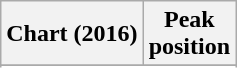<table class="wikitable sortable plainrowheaders" style="text-align:center">
<tr>
<th scope="col">Chart (2016)</th>
<th scope="col">Peak<br> position</th>
</tr>
<tr>
</tr>
<tr>
</tr>
<tr>
</tr>
<tr>
</tr>
</table>
